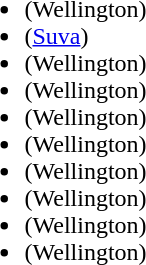<table>
<tr>
<td><br><ul><li> (Wellington)</li><li> (<a href='#'>Suva</a>)</li><li> (Wellington)</li><li> (Wellington)</li><li> (Wellington)</li><li> (Wellington)</li><li> (Wellington)</li><li> (Wellington)</li><li> (Wellington)</li><li> (Wellington)</li></ul></td>
</tr>
</table>
